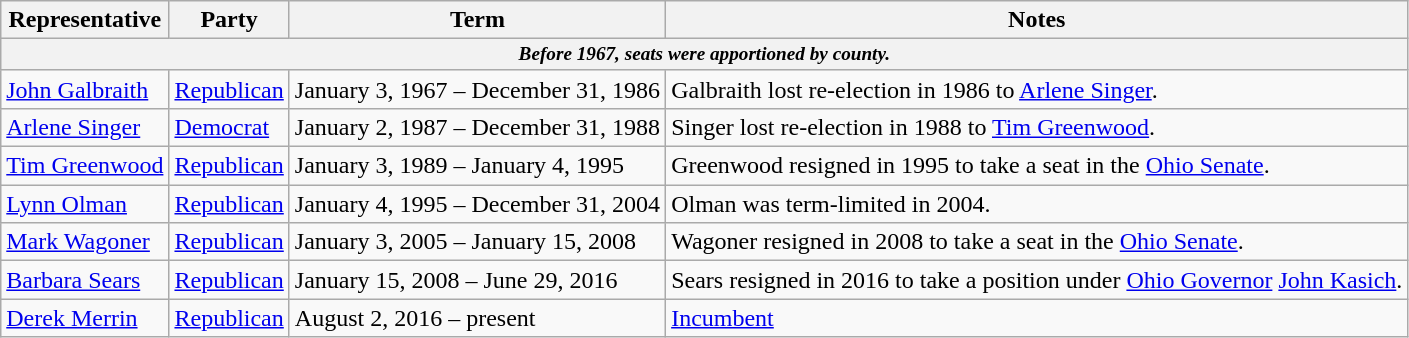<table class=wikitable>
<tr valign=bottom>
<th>Representative</th>
<th>Party</th>
<th>Term</th>
<th>Notes</th>
</tr>
<tr>
<th colspan=5 style="font-size: 80%;"><em>Before 1967, seats were apportioned by county.</em></th>
</tr>
<tr>
<td><a href='#'>John Galbraith</a></td>
<td><a href='#'>Republican</a></td>
<td>January 3, 1967 – December 31, 1986</td>
<td>Galbraith lost re-election in 1986 to <a href='#'>Arlene Singer</a>.</td>
</tr>
<tr>
<td><a href='#'>Arlene Singer</a></td>
<td><a href='#'>Democrat</a></td>
<td>January 2, 1987 – December 31, 1988</td>
<td>Singer lost re-election in 1988 to <a href='#'>Tim Greenwood</a>.</td>
</tr>
<tr>
<td><a href='#'>Tim Greenwood</a></td>
<td><a href='#'>Republican</a></td>
<td>January 3, 1989 – January 4, 1995</td>
<td>Greenwood resigned in 1995 to take a seat in the <a href='#'>Ohio Senate</a>.</td>
</tr>
<tr>
<td><a href='#'>Lynn Olman</a></td>
<td><a href='#'>Republican</a></td>
<td>January 4, 1995 – December 31, 2004</td>
<td>Olman was term-limited in 2004.</td>
</tr>
<tr>
<td><a href='#'>Mark Wagoner</a></td>
<td><a href='#'>Republican</a></td>
<td>January 3, 2005 – January 15, 2008</td>
<td>Wagoner resigned in 2008 to take a seat in the <a href='#'>Ohio Senate</a>.</td>
</tr>
<tr>
<td><a href='#'>Barbara Sears</a></td>
<td><a href='#'>Republican</a></td>
<td>January 15, 2008 – June 29, 2016</td>
<td>Sears resigned in 2016 to take a position under <a href='#'>Ohio Governor</a> <a href='#'>John Kasich</a>.</td>
</tr>
<tr>
<td><a href='#'>Derek Merrin</a></td>
<td><a href='#'>Republican</a></td>
<td>August 2, 2016 – present</td>
<td><a href='#'>Incumbent</a></td>
</tr>
</table>
